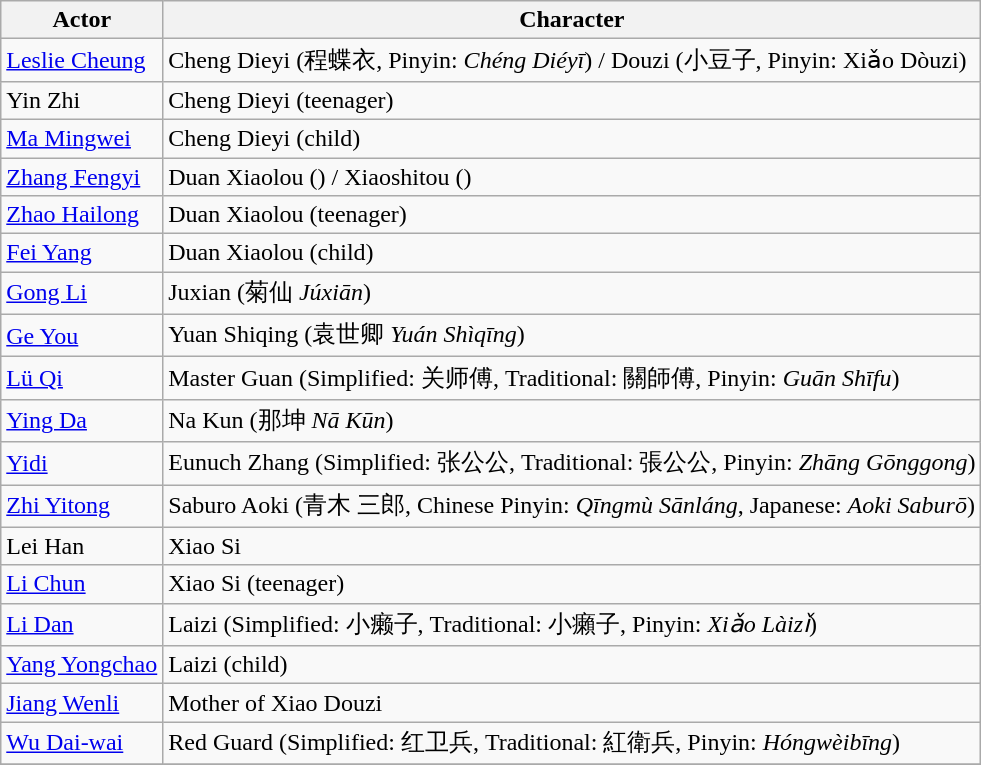<table class="wikitable">
<tr>
<th>Actor</th>
<th>Character</th>
</tr>
<tr>
<td rowspan="1"><a href='#'>Leslie Cheung</a></td>
<td>Cheng Dieyi (程蝶衣, Pinyin: <em>Chéng Diéyī</em>) / Douzi (小豆子, Pinyin: Xiǎo Dòuzi)</td>
</tr>
<tr>
<td rowspan="1">Yin Zhi</td>
<td>Cheng Dieyi (teenager)</td>
</tr>
<tr>
<td rowspan="1"><a href='#'>Ma Mingwei</a></td>
<td>Cheng Dieyi (child)</td>
</tr>
<tr>
<td rowspan="1"><a href='#'>Zhang Fengyi</a></td>
<td>Duan Xiaolou () / Xiaoshitou ()</td>
</tr>
<tr>
<td rowspan="1"><a href='#'>Zhao Hailong</a></td>
<td>Duan Xiaolou (teenager)</td>
</tr>
<tr>
<td rowspan="1"><a href='#'>Fei Yang</a></td>
<td>Duan Xiaolou (child)</td>
</tr>
<tr>
<td rowspan="1"><a href='#'>Gong Li</a></td>
<td>Juxian (菊仙 <em>Júxiān</em>)</td>
</tr>
<tr>
<td rowspan="1"><a href='#'>Ge You</a></td>
<td>Yuan Shiqing (袁世卿 <em>Yuán Shìqīng</em>)</td>
</tr>
<tr>
<td rowspan="1"><a href='#'>Lü Qi</a></td>
<td>Master Guan (Simplified: 关师傅, Traditional: 關師傅, Pinyin: <em>Guān Shīfu</em>)</td>
</tr>
<tr>
<td rowspan="1"><a href='#'>Ying Da</a></td>
<td>Na Kun (那坤 <em>Nā Kūn</em>)</td>
</tr>
<tr>
<td rowspan="1"><a href='#'>Yidi</a></td>
<td>Eunuch Zhang (Simplified: 张公公, Traditional: 張公公, Pinyin: <em>Zhāng Gōnggong</em>)</td>
</tr>
<tr>
<td rowspan="1"><a href='#'>Zhi Yitong</a></td>
<td>Saburo Aoki (青木 三郎, Chinese Pinyin: <em>Qīngmù Sānláng</em>, Japanese: <em>Aoki Saburō</em>)</td>
</tr>
<tr>
<td rowspan="1">Lei Han</td>
<td>Xiao Si</td>
</tr>
<tr>
<td rowspan="1"><a href='#'>Li Chun</a></td>
<td>Xiao Si (teenager)</td>
</tr>
<tr>
<td rowspan="1"><a href='#'>Li Dan</a></td>
<td>Laizi (Simplified: 小癞子, Traditional: 小癩子, Pinyin: <em>Xiǎo Làizǐ</em>)</td>
</tr>
<tr>
<td rowspan="1"><a href='#'>Yang Yongchao</a></td>
<td>Laizi (child)</td>
</tr>
<tr>
<td rowspan="1"><a href='#'>Jiang Wenli</a></td>
<td>Mother of Xiao Douzi</td>
</tr>
<tr>
<td rowspan="1"><a href='#'>Wu Dai-wai</a></td>
<td>Red Guard (Simplified: 红卫兵, Traditional: 紅衛兵, Pinyin: <em>Hóngwèibīng</em>)</td>
</tr>
<tr>
</tr>
</table>
